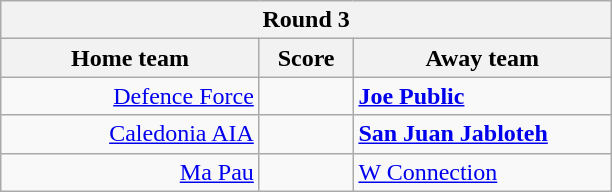<table class="wikitable" style="float:left; margin-right:1em">
<tr>
<th colspan=3>Round 3</th>
</tr>
<tr>
<th width="165">Home team</th>
<th width="55">Score</th>
<th width="165">Away team</th>
</tr>
<tr>
<td align="right"><a href='#'>Defence Force</a></td>
<td align=center></td>
<td><strong><a href='#'>Joe Public</a></strong></td>
</tr>
<tr>
<td align="right"><a href='#'>Caledonia AIA</a></td>
<td align=center></td>
<td><strong><a href='#'>San Juan Jabloteh</a></strong></td>
</tr>
<tr>
<td align="right"><a href='#'>Ma Pau</a></td>
<td align=center></td>
<td><a href='#'>W Connection</a></td>
</tr>
</table>
